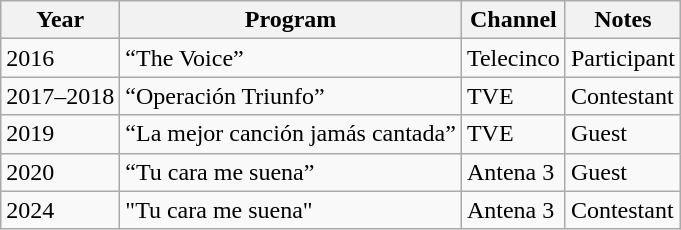<table class="wikitable">
<tr>
<th>Year</th>
<th>Program</th>
<th>Channel</th>
<th>Notes</th>
</tr>
<tr>
<td>2016</td>
<td>“The Voice”</td>
<td>Telecinco</td>
<td>Participant</td>
</tr>
<tr>
<td>2017–2018</td>
<td>“Operación Triunfo”</td>
<td>TVE</td>
<td>Contestant</td>
</tr>
<tr>
<td>2019</td>
<td>“La mejor canción  jamás cantada”</td>
<td>TVE</td>
<td>Guest</td>
</tr>
<tr>
<td>2020</td>
<td>“Tu cara me suena”</td>
<td>Antena 3</td>
<td>Guest</td>
</tr>
<tr>
<td>2024</td>
<td>"Tu cara me suena"</td>
<td>Antena 3</td>
<td>Contestant</td>
</tr>
</table>
